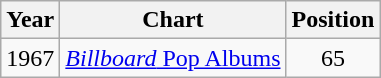<table class="wikitable" border="1">
<tr>
<th>Year</th>
<th>Chart</th>
<th>Position</th>
</tr>
<tr>
<td>1967</td>
<td><a href='#'><em>Billboard</em> Pop Albums</a></td>
<td align="center">65</td>
</tr>
</table>
